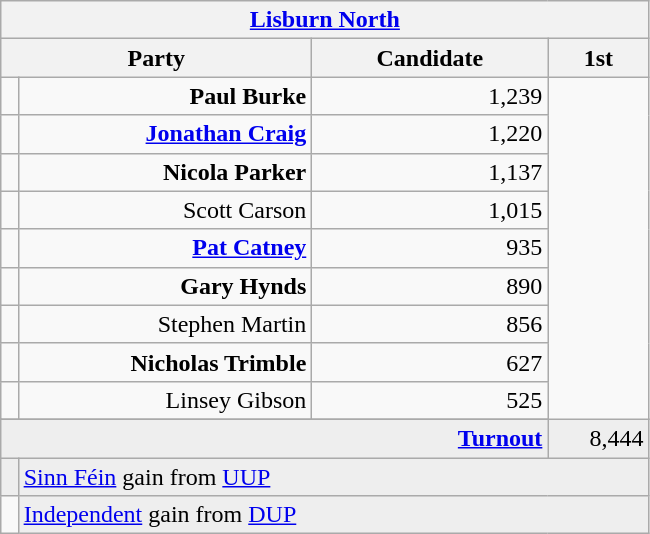<table class="wikitable">
<tr>
<th colspan="4" align="center"><a href='#'>Lisburn North</a></th>
</tr>
<tr>
<th colspan="2" align="center" width=200>Party</th>
<th width=150>Candidate</th>
<th width=60>1st </th>
</tr>
<tr>
<td></td>
<td align="right"><strong>Paul Burke</strong></td>
<td align="right">1,239</td>
</tr>
<tr>
<td></td>
<td align="right"><strong><a href='#'>Jonathan Craig</a></strong></td>
<td align="right">1,220</td>
</tr>
<tr>
<td></td>
<td align="right"><strong>Nicola Parker</strong></td>
<td align="right">1,137</td>
</tr>
<tr>
<td></td>
<td align="right">Scott Carson</td>
<td align="right">1,015</td>
</tr>
<tr>
<td></td>
<td align="right"><strong><a href='#'>Pat Catney</a></strong></td>
<td align="right">935</td>
</tr>
<tr>
<td></td>
<td align="right"><strong>Gary Hynds</strong></td>
<td align="right">890</td>
</tr>
<tr>
<td></td>
<td align="right">Stephen Martin</td>
<td align="right">856</td>
</tr>
<tr>
<td></td>
<td align="right"><strong>Nicholas Trimble</strong></td>
<td align="right">627</td>
</tr>
<tr>
<td></td>
<td align="right">Linsey Gibson</td>
<td align="right">525</td>
</tr>
<tr>
</tr>
<tr bgcolor="EEEEEE">
<td colspan=3 align="right"><strong><a href='#'>Turnout</a></strong></td>
<td align="right">8,444</td>
</tr>
<tr bgcolor="EEEEEE">
<td bgcolor=></td>
<td colspan=4 bgcolor="EEEEEE"><a href='#'>Sinn Féin</a> gain from <a href='#'>UUP</a></td>
</tr>
<tr>
<td bgcolor=></td>
<td colspan=4 bgcolor="EEEEEE"><a href='#'>Independent</a> gain from <a href='#'>DUP</a></td>
</tr>
</table>
